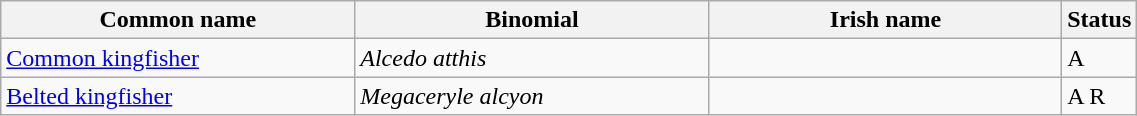<table width=60% class="wikitable">
<tr>
<th width=32%>Common name</th>
<th width=32%>Binomial</th>
<th width=32%>Irish name</th>
<th width=4%>Status</th>
</tr>
<tr>
<td><a href='#'>Common kingfisher</a></td>
<td><em>Alcedo atthis</em></td>
<td></td>
<td>A</td>
</tr>
<tr>
<td><a href='#'>Belted kingfisher</a></td>
<td><em>Megaceryle alcyon</em></td>
<td></td>
<td>A R</td>
</tr>
</table>
